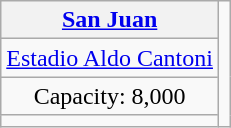<table class="wikitable" style="text-align:center">
<tr>
<th><a href='#'>San Juan</a></th>
<td rowspan=4></td>
</tr>
<tr>
<td><a href='#'>Estadio Aldo Cantoni</a></td>
</tr>
<tr>
<td>Capacity: 8,000</td>
</tr>
<tr>
<td></td>
</tr>
</table>
